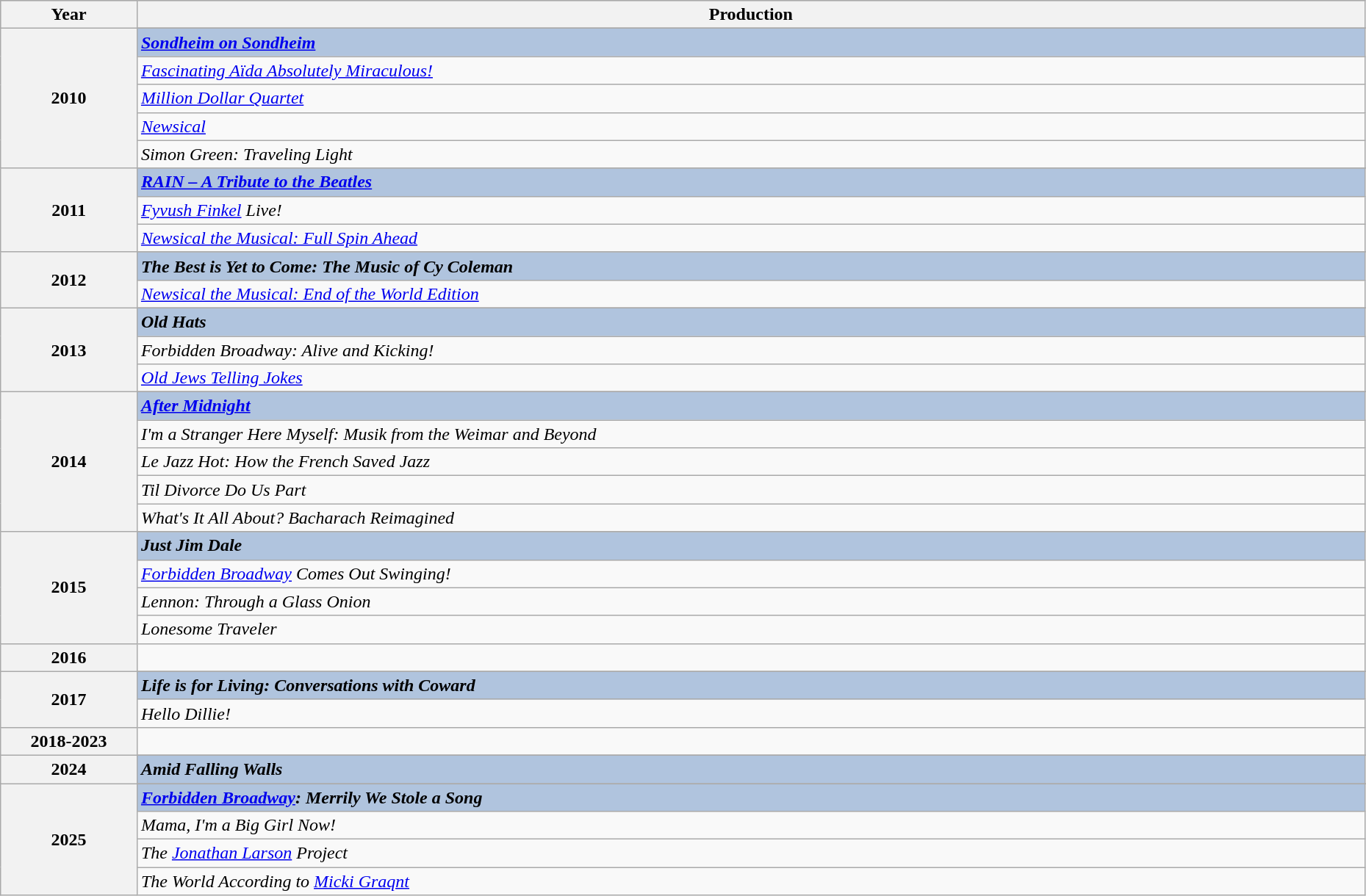<table class="wikitable" style="width:98%;">
<tr style="background:#bebebe;">
<th style="width:10%;">Year</th>
<th style="width:90%;">Production</th>
</tr>
<tr>
<th rowspan="6">2010</th>
</tr>
<tr style="background:#B0C4DE">
<td><strong><em><a href='#'>Sondheim on Sondheim</a></em></strong></td>
</tr>
<tr>
<td><em><a href='#'>Fascinating Aïda Absolutely Miraculous!</a></em></td>
</tr>
<tr>
<td><em><a href='#'>Million Dollar Quartet</a></em></td>
</tr>
<tr>
<td><em><a href='#'>Newsical</a></em></td>
</tr>
<tr>
<td><em>Simon Green: Traveling Light</em></td>
</tr>
<tr>
<th rowspan="4">2011</th>
</tr>
<tr style="background:#B0C4DE">
<td><strong><em><a href='#'>RAIN – A Tribute to the Beatles</a></em></strong></td>
</tr>
<tr>
<td><em><a href='#'>Fyvush Finkel</a> Live!</em></td>
</tr>
<tr>
<td><em><a href='#'>Newsical the Musical: Full Spin Ahead</a></em></td>
</tr>
<tr>
<th rowspan="3">2012</th>
</tr>
<tr style="background:#B0C4DE">
<td><strong><em>The Best is Yet to Come: The Music of Cy Coleman</em></strong></td>
</tr>
<tr>
<td><em><a href='#'>Newsical the Musical: End of the World Edition</a></em></td>
</tr>
<tr>
<th rowspan="4">2013</th>
</tr>
<tr style="background:#B0C4DE">
<td><strong><em>Old Hats</em></strong></td>
</tr>
<tr>
<td><em>Forbidden Broadway: Alive and Kicking!</em></td>
</tr>
<tr>
<td><em><a href='#'>Old Jews Telling Jokes</a></em></td>
</tr>
<tr>
<th rowspan="6">2014</th>
</tr>
<tr style="background:#B0C4DE">
<td><strong><em><a href='#'>After Midnight</a></em></strong></td>
</tr>
<tr>
<td><em>I'm a Stranger Here Myself: Musik from the Weimar and Beyond</em></td>
</tr>
<tr>
<td><em>Le Jazz Hot: How the French Saved Jazz</em></td>
</tr>
<tr>
<td><em>Til Divorce Do Us Part</em></td>
</tr>
<tr>
<td><em>What's It All About? Bacharach Reimagined</em></td>
</tr>
<tr>
<th rowspan="5">2015</th>
</tr>
<tr style="background:#B0C4DE">
<td><strong><em>Just Jim Dale</em></strong></td>
</tr>
<tr>
<td><em><a href='#'>Forbidden Broadway</a> Comes Out Swinging!</em></td>
</tr>
<tr>
<td><em>Lennon: Through a Glass Onion</em></td>
</tr>
<tr>
<td><em>Lonesome Traveler</em></td>
</tr>
<tr>
<th>2016</th>
<td></td>
</tr>
<tr>
<th rowspan="3">2017</th>
</tr>
<tr style="background:#B0C4DE">
<td><strong><em>Life is for Living: Conversations with Coward</em></strong></td>
</tr>
<tr>
<td><em>Hello Dillie!</em></td>
</tr>
<tr>
<th>2018-2023</th>
<td></td>
</tr>
<tr>
<th rowspan="2">2024</th>
</tr>
<tr style="background:#B0C4DE">
<td><strong><em>Amid Falling Walls</em></strong></td>
</tr>
<tr>
<th rowspan="5">2025</th>
</tr>
<tr style="background:#B0C4DE">
<td><strong><em><a href='#'>Forbidden Broadway</a>: Merrily We Stole a Song</em></strong></td>
</tr>
<tr>
<td><em>Mama, I'm a Big Girl Now!</em></td>
</tr>
<tr>
<td><em>The <a href='#'>Jonathan Larson</a> Project</em></td>
</tr>
<tr>
<td><em>The World According to <a href='#'>Micki Graqnt</a></em></td>
</tr>
</table>
